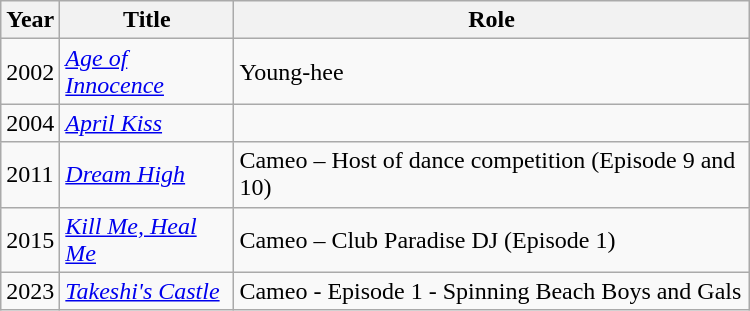<table class="wikitable" style="width:500px">
<tr>
<th width=10>Year</th>
<th>Title</th>
<th>Role</th>
</tr>
<tr>
<td>2002</td>
<td><em><a href='#'>Age of Innocence</a></em></td>
<td>Young-hee</td>
</tr>
<tr>
<td>2004</td>
<td><em><a href='#'>April Kiss</a></em></td>
<td></td>
</tr>
<tr>
<td>2011</td>
<td><em><a href='#'>Dream High</a></em></td>
<td>Cameo – Host of dance competition (Episode 9 and 10)</td>
</tr>
<tr>
<td>2015</td>
<td><em><a href='#'>Kill Me, Heal Me</a></em></td>
<td>Cameo – Club Paradise DJ (Episode 1)</td>
</tr>
<tr>
<td>2023</td>
<td><em><a href='#'>Takeshi's Castle</a></em></td>
<td>Cameo - Episode 1 - Spinning Beach Boys and Gals</td>
</tr>
</table>
